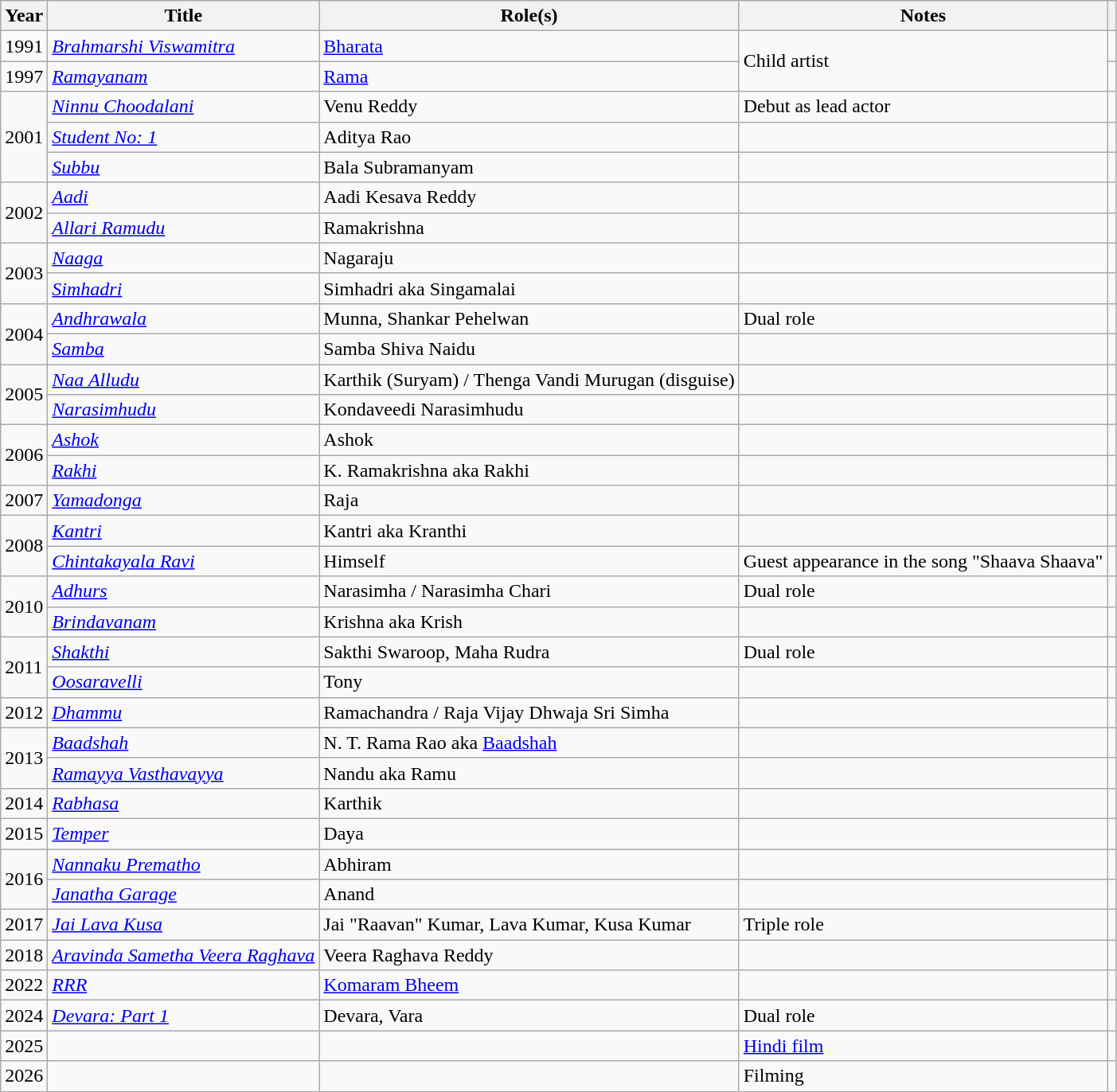<table class="wikitable sortable">
<tr>
<th scope="col">Year</th>
<th scope="col">Title</th>
<th scope="col">Role(s)</th>
<th scope="col" class="unsortable">Notes</th>
<th scope="col" class="unsortable"></th>
</tr>
<tr>
<td>1991</td>
<td><em><a href='#'>Brahmarshi Viswamitra</a></em></td>
<td><a href='#'>Bharata</a></td>
<td rowspan="2">Child artist</td>
<td></td>
</tr>
<tr>
<td>1997</td>
<td><em><a href='#'>Ramayanam</a></em></td>
<td><a href='#'>Rama</a></td>
<td></td>
</tr>
<tr>
<td rowspan="3">2001</td>
<td><em><a href='#'>Ninnu Choodalani</a></em></td>
<td>Venu Reddy</td>
<td>Debut as lead actor</td>
<td></td>
</tr>
<tr>
<td><em><a href='#'>Student No: 1</a></em></td>
<td>Aditya Rao</td>
<td></td>
<td></td>
</tr>
<tr>
<td><em><a href='#'>Subbu</a></em></td>
<td>Bala Subramanyam</td>
<td></td>
<td></td>
</tr>
<tr>
<td rowspan="2">2002</td>
<td><em><a href='#'>Aadi</a></em></td>
<td>Aadi Kesava Reddy</td>
<td></td>
<td></td>
</tr>
<tr>
<td><em><a href='#'>Allari Ramudu</a></em></td>
<td>Ramakrishna</td>
<td></td>
<td></td>
</tr>
<tr>
<td rowspan="2">2003</td>
<td><em><a href='#'>Naaga</a></em></td>
<td>Nagaraju</td>
<td></td>
<td></td>
</tr>
<tr>
<td><em><a href='#'>Simhadri</a></em></td>
<td>Simhadri aka Singamalai</td>
<td></td>
<td></td>
</tr>
<tr>
<td rowspan="2">2004</td>
<td><em><a href='#'>Andhrawala</a></em></td>
<td>Munna, Shankar Pehelwan</td>
<td>Dual role</td>
<td></td>
</tr>
<tr>
<td><em><a href='#'>Samba</a></em></td>
<td>Samba Shiva Naidu</td>
<td></td>
<td></td>
</tr>
<tr>
<td rowspan="2">2005</td>
<td><em><a href='#'>Naa Alludu</a></em></td>
<td>Karthik (Suryam) / Thenga Vandi Murugan (disguise)</td>
<td></td>
<td></td>
</tr>
<tr>
<td><em><a href='#'>Narasimhudu</a></em></td>
<td>Kondaveedi Narasimhudu</td>
<td></td>
<td></td>
</tr>
<tr>
<td rowspan="2">2006</td>
<td><em><a href='#'>Ashok</a></em></td>
<td>Ashok</td>
<td></td>
<td></td>
</tr>
<tr>
<td><em><a href='#'>Rakhi</a></em></td>
<td>K. Ramakrishna aka Rakhi</td>
<td></td>
<td></td>
</tr>
<tr>
<td>2007</td>
<td><em><a href='#'>Yamadonga</a></em></td>
<td>Raja</td>
<td></td>
<td></td>
</tr>
<tr>
<td rowspan="2">2008</td>
<td><em><a href='#'>Kantri</a></em></td>
<td>Kantri aka Kranthi</td>
<td></td>
<td></td>
</tr>
<tr>
<td><em><a href='#'>Chintakayala Ravi</a></em></td>
<td>Himself</td>
<td>Guest appearance in the song "Shaava Shaava"</td>
<td></td>
</tr>
<tr>
<td rowspan="2">2010</td>
<td><em><a href='#'>Adhurs</a></em></td>
<td>Narasimha / Narasimha Chari</td>
<td>Dual role</td>
<td></td>
</tr>
<tr>
<td><em><a href='#'>Brindavanam</a></em></td>
<td>Krishna aka Krish</td>
<td></td>
<td></td>
</tr>
<tr>
<td rowspan="2">2011</td>
<td><em><a href='#'>Shakthi</a></em></td>
<td>Sakthi Swaroop, Maha Rudra</td>
<td>Dual role</td>
<td></td>
</tr>
<tr>
<td><em><a href='#'>Oosaravelli</a></em></td>
<td>Tony</td>
<td></td>
<td></td>
</tr>
<tr>
<td>2012</td>
<td><em><a href='#'>Dhammu</a></em></td>
<td>Ramachandra / Raja Vijay Dhwaja Sri Simha</td>
<td></td>
<td></td>
</tr>
<tr>
<td rowspan="2">2013</td>
<td><em><a href='#'>Baadshah</a></em></td>
<td>N. T. Rama Rao aka <a href='#'>Baadshah</a></td>
<td></td>
<td></td>
</tr>
<tr>
<td><em><a href='#'>Ramayya Vasthavayya</a></em></td>
<td>Nandu aka Ramu</td>
<td></td>
<td></td>
</tr>
<tr>
<td>2014</td>
<td><em><a href='#'>Rabhasa</a></em></td>
<td>Karthik</td>
<td></td>
<td></td>
</tr>
<tr>
<td>2015</td>
<td><em><a href='#'>Temper</a></em></td>
<td>Daya</td>
<td></td>
<td></td>
</tr>
<tr>
<td rowspan="2">2016</td>
<td><em><a href='#'>Nannaku Prematho</a></em></td>
<td>Abhiram</td>
<td></td>
<td></td>
</tr>
<tr>
<td><em><a href='#'>Janatha Garage</a></em></td>
<td>Anand</td>
<td></td>
<td></td>
</tr>
<tr>
<td>2017</td>
<td><em><a href='#'>Jai Lava Kusa</a></em></td>
<td>Jai "Raavan" Kumar, Lava Kumar, Kusa Kumar</td>
<td>Triple role</td>
<td></td>
</tr>
<tr>
<td>2018</td>
<td><em><a href='#'>Aravinda Sametha Veera Raghava</a></em></td>
<td>Veera Raghava Reddy</td>
<td></td>
<td></td>
</tr>
<tr>
<td>2022</td>
<td><em><a href='#'>RRR</a></em></td>
<td><a href='#'>Komaram Bheem</a></td>
<td></td>
<td style="text-align:center;"></td>
</tr>
<tr>
<td>2024</td>
<td><em><a href='#'>Devara: Part 1</a></em></td>
<td>Devara, Vara</td>
<td>Dual role</td>
<td style="text-align:center;"></td>
</tr>
<tr>
<td>2025</td>
<td></td>
<td></td>
<td><a href='#'>Hindi film</a></td>
<td style="text-align:center;"></td>
</tr>
<tr>
<td>2026</td>
<td></td>
<td></td>
<td>Filming</td>
<td style="text-align:center;"></td>
</tr>
</table>
